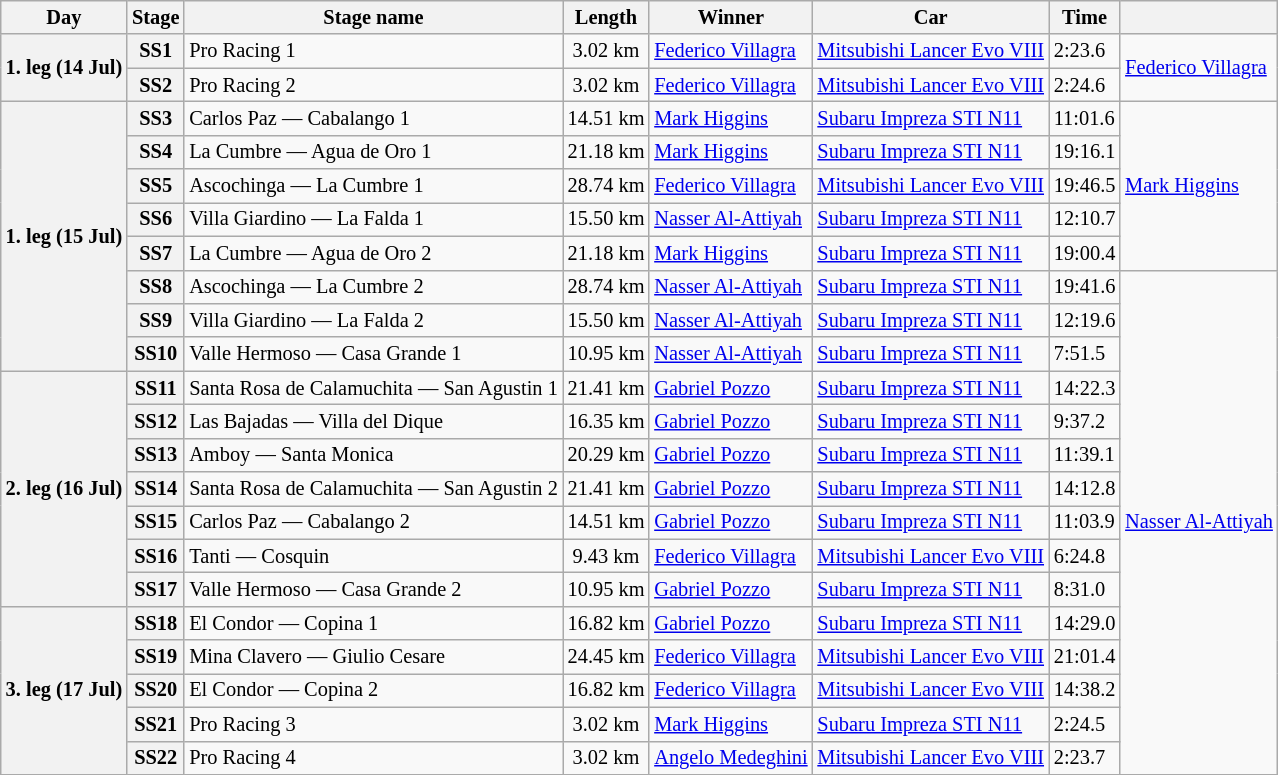<table class="wikitable" style="font-size: 85%;">
<tr>
<th>Day</th>
<th>Stage</th>
<th>Stage name</th>
<th>Length</th>
<th>Winner</th>
<th>Car</th>
<th>Time</th>
<th></th>
</tr>
<tr>
<th rowspan="2">1. leg (14 Jul)</th>
<th>SS1</th>
<td>Pro Racing 1</td>
<td align="center">3.02 km</td>
<td> <a href='#'>Federico Villagra</a></td>
<td><a href='#'>Mitsubishi Lancer Evo VIII</a></td>
<td>2:23.6</td>
<td rowspan="2"> <a href='#'>Federico Villagra</a></td>
</tr>
<tr>
<th>SS2</th>
<td>Pro Racing 2</td>
<td align="center">3.02 km</td>
<td> <a href='#'>Federico Villagra</a></td>
<td><a href='#'>Mitsubishi Lancer Evo VIII</a></td>
<td>2:24.6</td>
</tr>
<tr>
<th rowspan="8">1. leg (15 Jul)</th>
<th>SS3</th>
<td>Carlos Paz — Cabalango 1</td>
<td align="center">14.51 km</td>
<td> <a href='#'>Mark Higgins</a></td>
<td><a href='#'>Subaru Impreza STI N11</a></td>
<td>11:01.6</td>
<td rowspan="5"> <a href='#'>Mark Higgins</a></td>
</tr>
<tr>
<th>SS4</th>
<td>La Cumbre — Agua de Oro 1</td>
<td align="center">21.18 km</td>
<td> <a href='#'>Mark Higgins</a></td>
<td><a href='#'>Subaru Impreza STI N11</a></td>
<td>19:16.1</td>
</tr>
<tr>
<th>SS5</th>
<td>Ascochinga — La Cumbre 1</td>
<td align="center">28.74 km</td>
<td> <a href='#'>Federico Villagra</a></td>
<td><a href='#'>Mitsubishi Lancer Evo VIII</a></td>
<td>19:46.5</td>
</tr>
<tr>
<th>SS6</th>
<td>Villa Giardino — La Falda 1</td>
<td align="center">15.50 km</td>
<td> <a href='#'>Nasser Al-Attiyah</a></td>
<td><a href='#'>Subaru Impreza STI N11</a></td>
<td>12:10.7</td>
</tr>
<tr>
<th>SS7</th>
<td>La Cumbre — Agua de Oro 2</td>
<td align="center">21.18 km</td>
<td> <a href='#'>Mark Higgins</a></td>
<td><a href='#'>Subaru Impreza STI N11</a></td>
<td>19:00.4</td>
</tr>
<tr>
<th>SS8</th>
<td>Ascochinga — La Cumbre 2</td>
<td align="center">28.74 km</td>
<td> <a href='#'>Nasser Al-Attiyah</a></td>
<td><a href='#'>Subaru Impreza STI N11</a></td>
<td>19:41.6</td>
<td rowspan="15"> <a href='#'>Nasser Al-Attiyah</a></td>
</tr>
<tr>
<th>SS9</th>
<td>Villa Giardino — La Falda 2</td>
<td align="center">15.50 km</td>
<td> <a href='#'>Nasser Al-Attiyah</a></td>
<td><a href='#'>Subaru Impreza STI N11</a></td>
<td>12:19.6</td>
</tr>
<tr>
<th>SS10</th>
<td>Valle Hermoso — Casa Grande 1</td>
<td align="center">10.95 km</td>
<td> <a href='#'>Nasser Al-Attiyah</a></td>
<td><a href='#'>Subaru Impreza STI N11</a></td>
<td>7:51.5</td>
</tr>
<tr>
<th rowspan="7">2. leg (16 Jul)</th>
<th>SS11</th>
<td>Santa Rosa de Calamuchita — San Agustin 1</td>
<td align="center">21.41 km</td>
<td> <a href='#'>Gabriel Pozzo</a></td>
<td><a href='#'>Subaru Impreza STI N11</a></td>
<td>14:22.3</td>
</tr>
<tr>
<th>SS12</th>
<td>Las Bajadas — Villa del Dique</td>
<td align="center">16.35 km</td>
<td> <a href='#'>Gabriel Pozzo</a></td>
<td><a href='#'>Subaru Impreza STI N11</a></td>
<td>9:37.2</td>
</tr>
<tr>
<th>SS13</th>
<td>Amboy — Santa Monica</td>
<td align="center">20.29 km</td>
<td> <a href='#'>Gabriel Pozzo</a></td>
<td><a href='#'>Subaru Impreza STI N11</a></td>
<td>11:39.1</td>
</tr>
<tr>
<th>SS14</th>
<td>Santa Rosa de Calamuchita — San Agustin 2</td>
<td align="center">21.41 km</td>
<td> <a href='#'>Gabriel Pozzo</a></td>
<td><a href='#'>Subaru Impreza STI N11</a></td>
<td>14:12.8</td>
</tr>
<tr>
<th>SS15</th>
<td>Carlos Paz — Cabalango 2</td>
<td align="center">14.51 km</td>
<td> <a href='#'>Gabriel Pozzo</a></td>
<td><a href='#'>Subaru Impreza STI N11</a></td>
<td>11:03.9</td>
</tr>
<tr>
<th>SS16</th>
<td>Tanti — Cosquin</td>
<td align="center">9.43 km</td>
<td> <a href='#'>Federico Villagra</a></td>
<td><a href='#'>Mitsubishi Lancer Evo VIII</a></td>
<td>6:24.8</td>
</tr>
<tr>
<th>SS17</th>
<td>Valle Hermoso — Casa Grande 2</td>
<td align="center">10.95 km</td>
<td> <a href='#'>Gabriel Pozzo</a></td>
<td><a href='#'>Subaru Impreza STI N11</a></td>
<td>8:31.0</td>
</tr>
<tr>
<th rowspan="5">3. leg (17 Jul)</th>
<th>SS18</th>
<td>El Condor — Copina 1</td>
<td align="center">16.82 km</td>
<td> <a href='#'>Gabriel Pozzo</a></td>
<td><a href='#'>Subaru Impreza STI N11</a></td>
<td>14:29.0</td>
</tr>
<tr>
<th>SS19</th>
<td>Mina Clavero — Giulio Cesare</td>
<td align="center">24.45 km</td>
<td> <a href='#'>Federico Villagra</a></td>
<td><a href='#'>Mitsubishi Lancer Evo VIII</a></td>
<td>21:01.4</td>
</tr>
<tr>
<th>SS20</th>
<td>El Condor — Copina 2</td>
<td align="center">16.82 km</td>
<td> <a href='#'>Federico Villagra</a></td>
<td><a href='#'>Mitsubishi Lancer Evo VIII</a></td>
<td>14:38.2</td>
</tr>
<tr>
<th>SS21</th>
<td>Pro Racing 3</td>
<td align="center">3.02 km</td>
<td> <a href='#'>Mark Higgins</a></td>
<td><a href='#'>Subaru Impreza STI N11</a></td>
<td>2:24.5</td>
</tr>
<tr>
<th>SS22</th>
<td>Pro Racing 4</td>
<td align="center">3.02 km</td>
<td> <a href='#'>Angelo Medeghini</a></td>
<td><a href='#'>Mitsubishi Lancer Evo VIII</a></td>
<td>2:23.7</td>
</tr>
<tr>
</tr>
</table>
